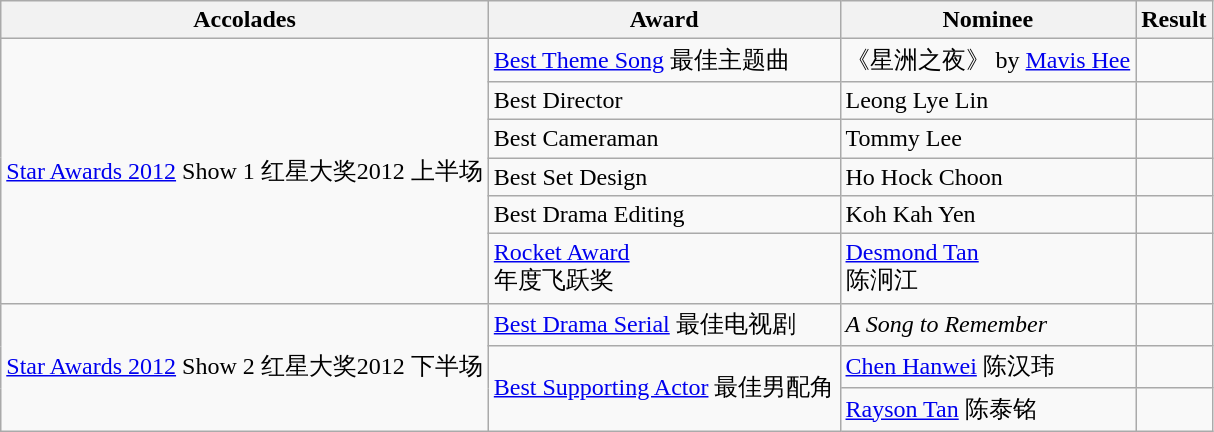<table class="wikitable">
<tr>
<th>Accolades</th>
<th>Award</th>
<th>Nominee</th>
<th>Result</th>
</tr>
<tr>
<td rowspan="6"><a href='#'>Star Awards 2012</a> Show 1 红星大奖2012 上半场</td>
<td><a href='#'>Best Theme Song</a>  最佳主题曲</td>
<td>《星洲之夜》 by <a href='#'>Mavis Hee</a></td>
<td></td>
</tr>
<tr>
<td>Best Director</td>
<td>Leong Lye Lin</td>
<td></td>
</tr>
<tr>
<td>Best Cameraman</td>
<td>Tommy Lee</td>
<td></td>
</tr>
<tr>
<td>Best Set Design</td>
<td>Ho Hock Choon</td>
<td></td>
</tr>
<tr>
<td>Best Drama Editing</td>
<td>Koh Kah Yen</td>
<td></td>
</tr>
<tr>
<td><a href='#'>Rocket Award</a> <br> 年度飞跃奖</td>
<td><a href='#'>Desmond Tan</a> <br> 陈泂江</td>
<td></td>
</tr>
<tr>
<td rowspan="5"><a href='#'>Star Awards 2012</a> Show 2 红星大奖2012 下半场</td>
<td><a href='#'>Best Drama Serial</a> 最佳电视剧</td>
<td><em>A Song to Remember</em></td>
<td></td>
</tr>
<tr>
<td rowspan="2"><a href='#'>Best Supporting Actor</a> 最佳男配角</td>
<td><a href='#'>Chen Hanwei</a> 陈汉玮</td>
<td></td>
</tr>
<tr>
<td><a href='#'>Rayson Tan</a> 陈泰铭</td>
<td></td>
</tr>
</table>
